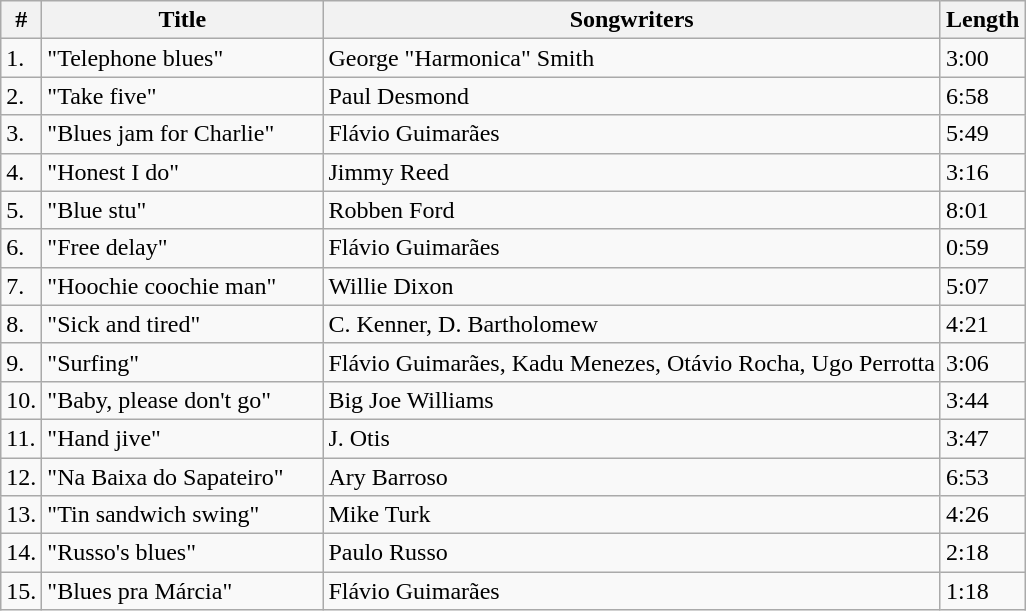<table class="wikitable">
<tr>
<th>#</th>
<th width="180">Title</th>
<th>Songwriters</th>
<th>Length</th>
</tr>
<tr>
<td>1.</td>
<td>"Telephone blues"</td>
<td>George "Harmonica" Smith</td>
<td>3:00</td>
</tr>
<tr>
<td>2.</td>
<td>"Take five"</td>
<td>Paul Desmond</td>
<td>6:58</td>
</tr>
<tr>
<td>3.</td>
<td>"Blues jam for Charlie"</td>
<td>Flávio Guimarães</td>
<td>5:49</td>
</tr>
<tr>
<td>4.</td>
<td>"Honest I do"</td>
<td>Jimmy Reed</td>
<td>3:16</td>
</tr>
<tr>
<td>5.</td>
<td>"Blue stu"</td>
<td>Robben Ford</td>
<td>8:01</td>
</tr>
<tr>
<td>6.</td>
<td>"Free delay"</td>
<td>Flávio Guimarães</td>
<td>0:59</td>
</tr>
<tr>
<td>7.</td>
<td>"Hoochie coochie man"</td>
<td>Willie Dixon</td>
<td>5:07</td>
</tr>
<tr>
<td>8.</td>
<td>"Sick and tired"</td>
<td>C. Kenner, D. Bartholomew</td>
<td>4:21</td>
</tr>
<tr>
<td>9.</td>
<td>"Surfing"</td>
<td>Flávio Guimarães, Kadu Menezes, Otávio Rocha, Ugo Perrotta</td>
<td>3:06</td>
</tr>
<tr>
<td>10.</td>
<td>"Baby, please don't go"</td>
<td>Big Joe Williams</td>
<td>3:44</td>
</tr>
<tr>
<td>11.</td>
<td>"Hand jive"</td>
<td>J. Otis</td>
<td>3:47</td>
</tr>
<tr>
<td>12.</td>
<td>"Na Baixa do Sapateiro"</td>
<td>Ary Barroso</td>
<td>6:53</td>
</tr>
<tr>
<td>13.</td>
<td>"Tin sandwich swing"</td>
<td>Mike Turk</td>
<td>4:26</td>
</tr>
<tr>
<td>14.</td>
<td>"Russo's blues"</td>
<td>Paulo Russo</td>
<td>2:18</td>
</tr>
<tr>
<td>15.</td>
<td>"Blues pra Márcia"</td>
<td>Flávio Guimarães</td>
<td>1:18</td>
</tr>
</table>
